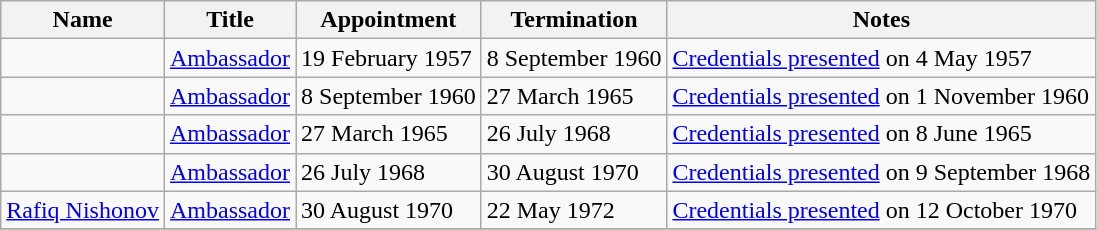<table class="wikitable">
<tr valign="middle">
<th>Name</th>
<th>Title</th>
<th>Appointment</th>
<th>Termination</th>
<th>Notes</th>
</tr>
<tr>
<td></td>
<td><a href='#'>Ambassador</a></td>
<td>19 February 1957</td>
<td>8 September 1960</td>
<td><a href='#'>Credentials presented</a> on 4 May 1957</td>
</tr>
<tr>
<td></td>
<td><a href='#'>Ambassador</a></td>
<td>8 September 1960</td>
<td>27 March 1965</td>
<td><a href='#'>Credentials presented</a> on 1 November 1960</td>
</tr>
<tr>
<td></td>
<td><a href='#'>Ambassador</a></td>
<td>27 March 1965</td>
<td>26 July 1968</td>
<td><a href='#'>Credentials presented</a> on 8 June 1965</td>
</tr>
<tr>
<td></td>
<td><a href='#'>Ambassador</a></td>
<td>26 July 1968</td>
<td>30 August 1970</td>
<td><a href='#'>Credentials presented</a> on 9 September 1968</td>
</tr>
<tr>
<td><a href='#'>Rafiq Nishonov</a></td>
<td><a href='#'>Ambassador</a></td>
<td>30 August 1970</td>
<td>22 May 1972</td>
<td><a href='#'>Credentials presented</a> on 12 October 1970</td>
</tr>
<tr>
</tr>
</table>
